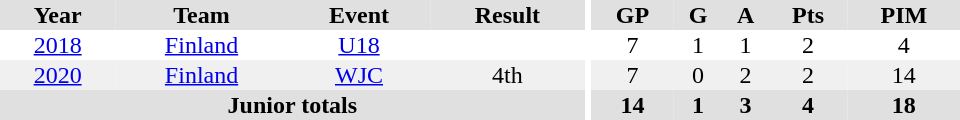<table border="0" cellpadding="1" cellspacing="0" ID="Table3" style="text-align:center; width:40em">
<tr ALIGN="center" bgcolor="#e0e0e0">
<th>Year</th>
<th>Team</th>
<th>Event</th>
<th>Result</th>
<th rowspan="99" bgcolor="#ffffff"></th>
<th>GP</th>
<th>G</th>
<th>A</th>
<th>Pts</th>
<th>PIM</th>
</tr>
<tr>
<td><a href='#'>2018</a></td>
<td><a href='#'>Finland</a></td>
<td><a href='#'>U18</a></td>
<td></td>
<td>7</td>
<td>1</td>
<td>1</td>
<td>2</td>
<td>4</td>
</tr>
<tr bgcolor="#f0f0f0">
<td><a href='#'>2020</a></td>
<td><a href='#'>Finland</a></td>
<td><a href='#'>WJC</a></td>
<td>4th</td>
<td>7</td>
<td>0</td>
<td>2</td>
<td>2</td>
<td>14</td>
</tr>
<tr bgcolor="#e0e0e0">
<th colspan="4">Junior totals</th>
<th>14</th>
<th>1</th>
<th>3</th>
<th>4</th>
<th>18</th>
</tr>
</table>
